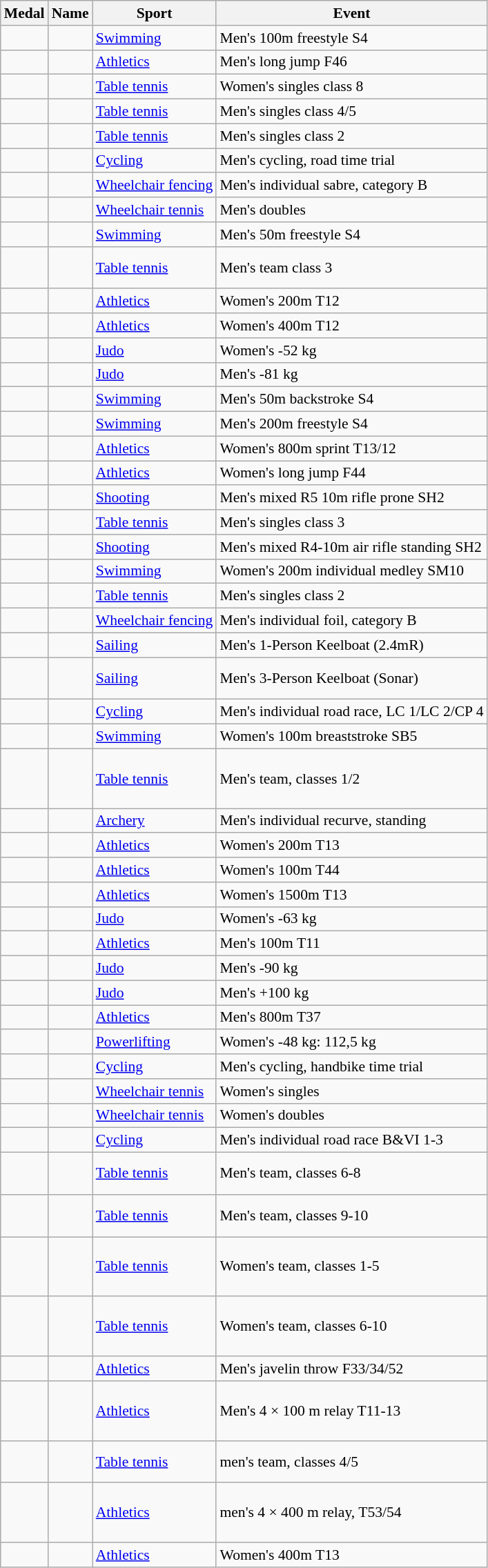<table class="wikitable sortable" style="font-size:90%">
<tr>
<th>Medal</th>
<th>Name</th>
<th>Sport</th>
<th>Event</th>
</tr>
<tr>
<td></td>
<td></td>
<td><a href='#'>Swimming</a></td>
<td>Men's 100m freestyle S4</td>
</tr>
<tr>
<td></td>
<td></td>
<td><a href='#'>Athletics</a></td>
<td>Men's long jump F46</td>
</tr>
<tr>
<td></td>
<td></td>
<td><a href='#'>Table tennis</a></td>
<td>Women's singles class 8</td>
</tr>
<tr>
<td></td>
<td></td>
<td><a href='#'>Table tennis</a></td>
<td>Men's singles class 4/5</td>
</tr>
<tr>
<td></td>
<td></td>
<td><a href='#'>Table tennis</a></td>
<td>Men's singles class 2</td>
</tr>
<tr>
<td></td>
<td></td>
<td><a href='#'>Cycling</a></td>
<td>Men's cycling, road time trial</td>
</tr>
<tr>
<td></td>
<td></td>
<td><a href='#'>Wheelchair fencing</a></td>
<td>Men's individual sabre, category B</td>
</tr>
<tr>
<td></td>
<td> <br> </td>
<td><a href='#'>Wheelchair tennis</a></td>
<td>Men's doubles</td>
</tr>
<tr>
<td></td>
<td></td>
<td><a href='#'>Swimming</a></td>
<td>Men's 50m freestyle S4</td>
</tr>
<tr>
<td></td>
<td> <br>  <br> </td>
<td><a href='#'>Table tennis</a></td>
<td>Men's team class 3</td>
</tr>
<tr>
<td></td>
<td></td>
<td><a href='#'>Athletics</a></td>
<td>Women's 200m T12</td>
</tr>
<tr>
<td></td>
<td></td>
<td><a href='#'>Athletics</a></td>
<td>Women's 400m T12</td>
</tr>
<tr>
<td></td>
<td></td>
<td><a href='#'>Judo</a></td>
<td>Women's -52 kg</td>
</tr>
<tr>
<td></td>
<td></td>
<td><a href='#'>Judo</a></td>
<td>Men's -81 kg</td>
</tr>
<tr>
<td></td>
<td></td>
<td><a href='#'>Swimming</a></td>
<td>Men's 50m backstroke S4</td>
</tr>
<tr>
<td></td>
<td></td>
<td><a href='#'>Swimming</a></td>
<td>Men's 200m freestyle S4</td>
</tr>
<tr>
<td></td>
<td></td>
<td><a href='#'>Athletics</a></td>
<td>Women's 800m sprint T13/12</td>
</tr>
<tr>
<td></td>
<td></td>
<td><a href='#'>Athletics</a></td>
<td>Women's long jump F44</td>
</tr>
<tr>
<td></td>
<td></td>
<td><a href='#'>Shooting</a></td>
<td>Men's mixed R5 10m rifle prone SH2</td>
</tr>
<tr>
<td></td>
<td></td>
<td><a href='#'>Table tennis</a></td>
<td>Men's singles class 3</td>
</tr>
<tr>
<td></td>
<td></td>
<td><a href='#'>Shooting</a></td>
<td>Men's mixed R4-10m air rifle standing SH2</td>
</tr>
<tr>
<td></td>
<td></td>
<td><a href='#'>Swimming</a></td>
<td>Women's 200m individual medley SM10</td>
</tr>
<tr>
<td></td>
<td></td>
<td><a href='#'>Table tennis</a></td>
<td>Men's singles class 2</td>
</tr>
<tr>
<td></td>
<td></td>
<td><a href='#'>Wheelchair fencing</a></td>
<td>Men's individual foil, category B</td>
</tr>
<tr>
<td></td>
<td></td>
<td><a href='#'>Sailing</a></td>
<td>Men's 1-Person Keelboat (2.4mR)</td>
</tr>
<tr>
<td></td>
<td> <br>  <br> </td>
<td><a href='#'>Sailing</a></td>
<td>Men's 3-Person Keelboat (Sonar)</td>
</tr>
<tr>
<td></td>
<td></td>
<td><a href='#'>Cycling</a></td>
<td>Men's individual road race, LC 1/LC 2/CP 4</td>
</tr>
<tr>
<td></td>
<td></td>
<td><a href='#'>Swimming</a></td>
<td>Women's 100m breaststroke SB5</td>
</tr>
<tr>
<td></td>
<td> <br>  <br>  <br> </td>
<td><a href='#'>Table tennis</a></td>
<td>Men's team, classes 1/2</td>
</tr>
<tr>
<td></td>
<td></td>
<td><a href='#'>Archery</a></td>
<td>Men's individual recurve, standing</td>
</tr>
<tr>
<td></td>
<td></td>
<td><a href='#'>Athletics</a></td>
<td>Women's 200m T13</td>
</tr>
<tr>
<td></td>
<td></td>
<td><a href='#'>Athletics</a></td>
<td>Women's 100m T44</td>
</tr>
<tr>
<td></td>
<td></td>
<td><a href='#'>Athletics</a></td>
<td>Women's 1500m T13</td>
</tr>
<tr>
<td></td>
<td></td>
<td><a href='#'>Judo</a></td>
<td>Women's -63 kg</td>
</tr>
<tr>
<td></td>
<td></td>
<td><a href='#'>Athletics</a></td>
<td>Men's 100m T11</td>
</tr>
<tr>
<td></td>
<td></td>
<td><a href='#'>Judo</a></td>
<td>Men's -90 kg</td>
</tr>
<tr>
<td></td>
<td></td>
<td><a href='#'>Judo</a></td>
<td>Men's +100 kg</td>
</tr>
<tr>
<td></td>
<td></td>
<td><a href='#'>Athletics</a></td>
<td>Men's 800m T37</td>
</tr>
<tr>
<td></td>
<td></td>
<td><a href='#'>Powerlifting</a></td>
<td>Women's -48 kg: 112,5 kg</td>
</tr>
<tr>
<td></td>
<td></td>
<td><a href='#'>Cycling</a></td>
<td>Men's cycling, handbike time trial</td>
</tr>
<tr>
<td></td>
<td></td>
<td><a href='#'>Wheelchair tennis</a></td>
<td>Women's singles</td>
</tr>
<tr>
<td></td>
<td> <br> </td>
<td><a href='#'>Wheelchair tennis</a></td>
<td>Women's doubles</td>
</tr>
<tr>
<td></td>
<td> <br> </td>
<td><a href='#'>Cycling</a></td>
<td>Men's individual road race B&VI 1-3</td>
</tr>
<tr>
<td></td>
<td> <br>  <br> </td>
<td><a href='#'>Table tennis</a></td>
<td>Men's team, classes 6-8</td>
</tr>
<tr>
<td></td>
<td> <br>  <br> </td>
<td><a href='#'>Table tennis</a></td>
<td>Men's team, classes 9-10</td>
</tr>
<tr>
<td></td>
<td> <br>  <br>  <br> </td>
<td><a href='#'>Table tennis</a></td>
<td>Women's team, classes 1-5</td>
</tr>
<tr>
<td></td>
<td> <br>  <br>  <br> </td>
<td><a href='#'>Table tennis</a></td>
<td>Women's team, classes 6-10</td>
</tr>
<tr>
<td></td>
<td></td>
<td><a href='#'>Athletics</a></td>
<td>Men's javelin throw F33/34/52</td>
</tr>
<tr>
<td></td>
<td> <br>  <br>  <br> </td>
<td><a href='#'>Athletics</a></td>
<td>Men's 4 × 100 m relay T11-13</td>
</tr>
<tr>
<td></td>
<td> <br>  <br> </td>
<td><a href='#'>Table tennis</a></td>
<td>men's team, classes 4/5</td>
</tr>
<tr>
<td></td>
<td> <br>  <br>  <br> </td>
<td><a href='#'>Athletics</a></td>
<td>men's 4 × 400 m relay, T53/54</td>
</tr>
<tr>
<td></td>
<td></td>
<td><a href='#'>Athletics</a></td>
<td>Women's 400m T13</td>
</tr>
</table>
